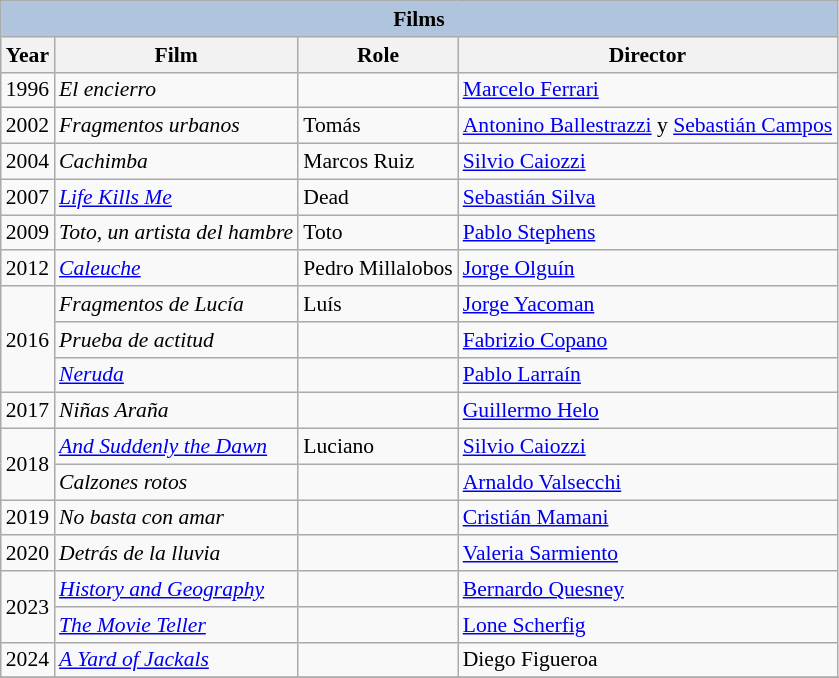<table class="wikitable" style="font-size: 90%;">
<tr>
<th colspan="4" style="background: LightSteelBlue;">Films</th>
</tr>
<tr>
<th>Year</th>
<th>Film</th>
<th>Role</th>
<th>Director</th>
</tr>
<tr>
<td>1996</td>
<td><em>El encierro</em></td>
<td></td>
<td><a href='#'>Marcelo Ferrari</a></td>
</tr>
<tr>
<td>2002</td>
<td><em>Fragmentos urbanos</em></td>
<td>Tomás</td>
<td><a href='#'>Antonino Ballestrazzi</a> y <a href='#'>Sebastián Campos</a></td>
</tr>
<tr>
<td>2004</td>
<td><em>Cachimba</em></td>
<td>Marcos Ruiz</td>
<td><a href='#'>Silvio Caiozzi</a></td>
</tr>
<tr>
<td>2007</td>
<td><em><a href='#'>Life Kills Me</a></em></td>
<td>Dead</td>
<td><a href='#'>Sebastián Silva</a></td>
</tr>
<tr>
<td>2009</td>
<td><em>Toto, un artista del hambre</em></td>
<td>Toto</td>
<td><a href='#'>Pablo Stephens</a></td>
</tr>
<tr>
<td>2012</td>
<td><em><a href='#'>Caleuche</a></em></td>
<td>Pedro Millalobos</td>
<td><a href='#'>Jorge Olguín</a></td>
</tr>
<tr>
<td rowspan="3">2016</td>
<td><em>Fragmentos de Lucía</em></td>
<td>Luís</td>
<td><a href='#'>Jorge Yacoman</a></td>
</tr>
<tr>
<td><em>Prueba de actitud</em></td>
<td></td>
<td><a href='#'>Fabrizio Copano</a></td>
</tr>
<tr>
<td><em><a href='#'>Neruda</a></em></td>
<td></td>
<td><a href='#'>Pablo Larraín</a></td>
</tr>
<tr>
<td>2017</td>
<td><em>Niñas Araña</em></td>
<td></td>
<td><a href='#'>Guillermo Helo</a></td>
</tr>
<tr>
<td rowspan="2">2018</td>
<td><em><a href='#'>And Suddenly the Dawn</a></em></td>
<td>Luciano</td>
<td><a href='#'>Silvio Caiozzi</a></td>
</tr>
<tr>
<td><em>Calzones rotos</em></td>
<td></td>
<td><a href='#'>Arnaldo Valsecchi</a></td>
</tr>
<tr>
<td>2019</td>
<td><em>No basta con amar</em></td>
<td></td>
<td><a href='#'>Cristián Mamani</a></td>
</tr>
<tr>
<td>2020</td>
<td><em>Detrás de la lluvia</em></td>
<td></td>
<td><a href='#'>Valeria Sarmiento</a></td>
</tr>
<tr>
<td rowspan="2">2023</td>
<td><em><a href='#'>History and Geography</a></em></td>
<td></td>
<td><a href='#'>Bernardo Quesney</a></td>
</tr>
<tr>
<td><em><a href='#'>The Movie Teller</a></em></td>
<td></td>
<td><a href='#'>Lone Scherfig</a></td>
</tr>
<tr>
<td>2024</td>
<td><em><a href='#'>A Yard of Jackals</a></em></td>
<td></td>
<td>Diego Figueroa</td>
</tr>
<tr>
</tr>
</table>
